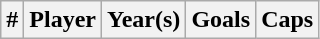<table class="wikitable sortable" style="text-align: center;">
<tr>
<th>#</th>
<th>Player</th>
<th>Year(s)</th>
<th>Goals</th>
<th>Caps<br></th>
</tr>
</table>
